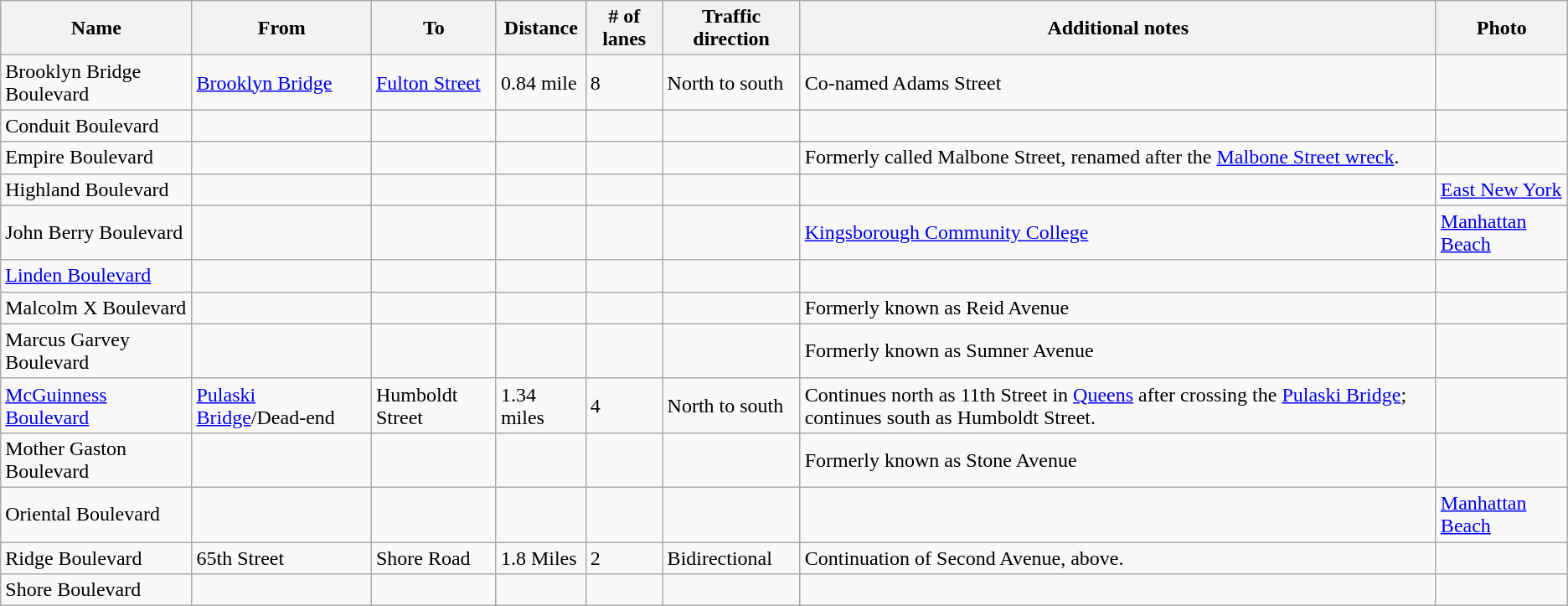<table class=wikitable>
<tr>
<th>Name</th>
<th>From</th>
<th>To</th>
<th>Distance</th>
<th># of lanes</th>
<th>Traffic direction</th>
<th>Additional notes</th>
<th>Photo</th>
</tr>
<tr>
<td>Brooklyn Bridge Boulevard</td>
<td><a href='#'>Brooklyn Bridge</a></td>
<td><a href='#'>Fulton Street</a></td>
<td>0.84 mile</td>
<td>8</td>
<td>North to south</td>
<td>Co-named Adams Street</td>
<td></td>
</tr>
<tr>
<td>Conduit Boulevard</td>
<td></td>
<td></td>
<td></td>
<td></td>
<td></td>
<td></td>
<td></td>
</tr>
<tr>
<td>Empire Boulevard</td>
<td></td>
<td></td>
<td></td>
<td></td>
<td></td>
<td>Formerly called Malbone Street, renamed after the <a href='#'>Malbone Street wreck</a>.</td>
<td></td>
</tr>
<tr>
<td>Highland Boulevard</td>
<td></td>
<td></td>
<td></td>
<td></td>
<td></td>
<td></td>
<td><a href='#'>East New York</a></td>
</tr>
<tr>
<td>John Berry Boulevard</td>
<td></td>
<td></td>
<td></td>
<td></td>
<td></td>
<td><a href='#'>Kingsborough Community College</a></td>
<td><a href='#'>Manhattan Beach</a></td>
</tr>
<tr>
<td><a href='#'>Linden Boulevard</a></td>
<td></td>
<td></td>
<td></td>
<td></td>
<td></td>
<td></td>
<td></td>
</tr>
<tr>
<td>Malcolm X Boulevard</td>
<td></td>
<td></td>
<td></td>
<td></td>
<td></td>
<td>Formerly known as Reid Avenue</td>
<td></td>
</tr>
<tr>
<td>Marcus Garvey Boulevard</td>
<td></td>
<td></td>
<td></td>
<td></td>
<td></td>
<td>Formerly known as Sumner Avenue</td>
<td></td>
</tr>
<tr>
<td><a href='#'>McGuinness Boulevard</a></td>
<td><a href='#'>Pulaski Bridge</a>/Dead-end</td>
<td>Humboldt Street</td>
<td>1.34 miles</td>
<td>4</td>
<td>North to south</td>
<td>Continues north as 11th Street in <a href='#'>Queens</a> after crossing the <a href='#'>Pulaski Bridge</a>; continues south as Humboldt Street.</td>
<td></td>
</tr>
<tr>
<td>Mother Gaston Boulevard</td>
<td></td>
<td></td>
<td></td>
<td></td>
<td></td>
<td>Formerly known as Stone Avenue</td>
<td></td>
</tr>
<tr>
<td>Oriental Boulevard</td>
<td></td>
<td></td>
<td></td>
<td></td>
<td></td>
<td></td>
<td><a href='#'>Manhattan Beach</a></td>
</tr>
<tr>
<td>Ridge Boulevard</td>
<td>65th Street</td>
<td>Shore Road</td>
<td>1.8 Miles</td>
<td>2</td>
<td>Bidirectional</td>
<td>Continuation of Second Avenue, above.</td>
<td></td>
</tr>
<tr>
<td>Shore Boulevard</td>
<td></td>
<td></td>
<td></td>
<td></td>
<td></td>
<td></td>
<td></td>
</tr>
</table>
